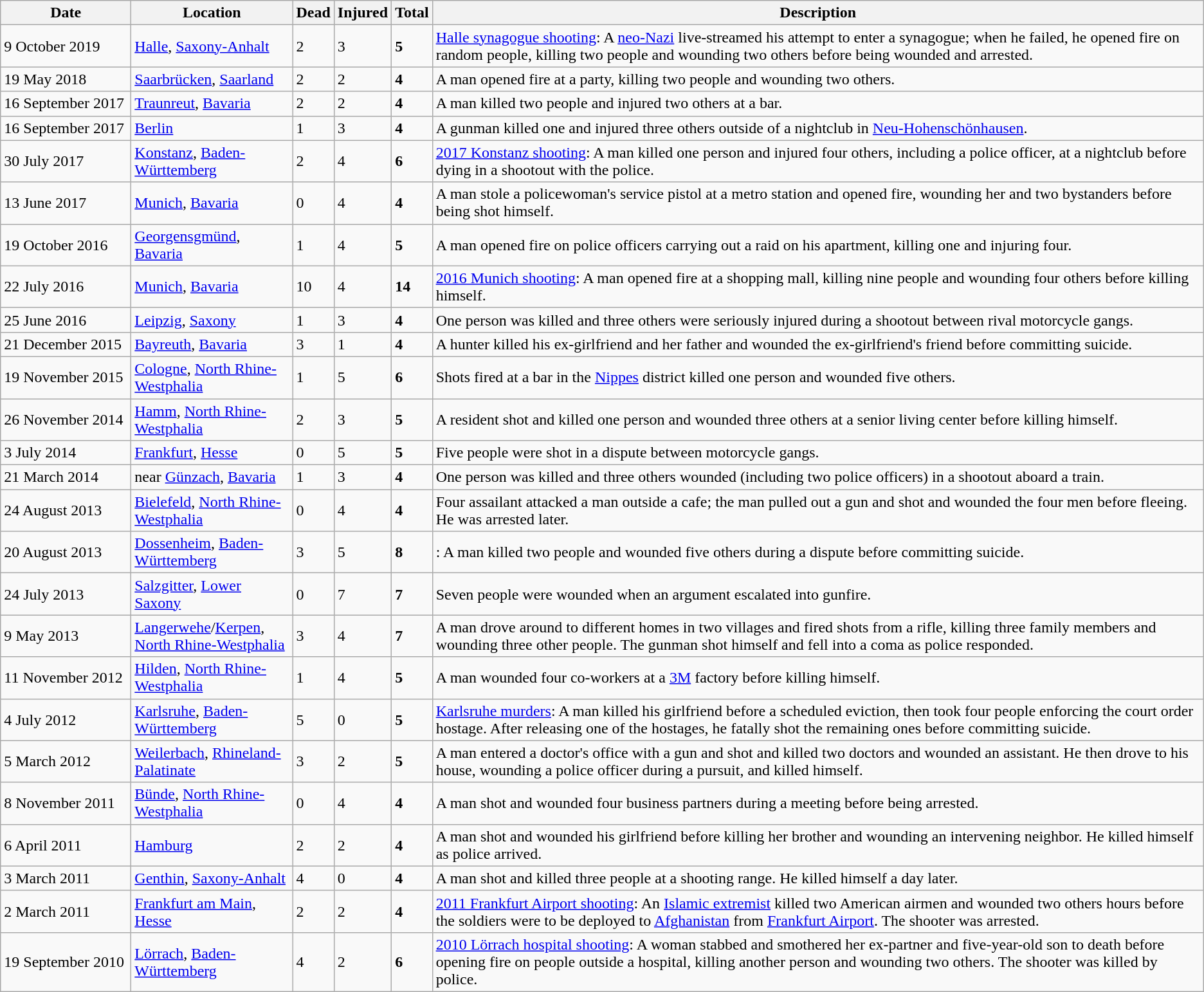<table class="wikitable sortable">
<tr>
<th scope="col" style="width: 8rem;">Date</th>
<th scope="col" style="width: 10rem;">Location</th>
<th data-sort-type=number>Dead</th>
<th data-sort-type=number>Injured</th>
<th data-sort-type=number>Total</th>
<th class=unsortable>Description</th>
</tr>
<tr>
<td>9 October 2019</td>
<td><a href='#'>Halle</a>, <a href='#'>Saxony-Anhalt</a></td>
<td>2</td>
<td>3</td>
<td><strong>5</strong></td>
<td><a href='#'>Halle synagogue shooting</a>: A <a href='#'>neo-Nazi</a> live-streamed his attempt to enter a synagogue; when he failed, he opened fire on random people, killing two people and wounding two others before being wounded and arrested.</td>
</tr>
<tr>
<td>19 May 2018</td>
<td><a href='#'>Saarbrücken</a>, <a href='#'>Saarland</a></td>
<td>2</td>
<td>2</td>
<td><strong>4</strong></td>
<td>A man opened fire at a party, killing two people and wounding two others.</td>
</tr>
<tr>
<td>16 September 2017</td>
<td><a href='#'>Traunreut</a>, <a href='#'>Bavaria</a></td>
<td>2</td>
<td>2</td>
<td><strong>4</strong></td>
<td>A man killed two people and injured two others at a bar.</td>
</tr>
<tr>
<td>16 September 2017</td>
<td><a href='#'>Berlin</a></td>
<td>1</td>
<td>3</td>
<td><strong>4</strong></td>
<td>A gunman killed one and injured three others outside of a nightclub in <a href='#'>Neu-Hohenschönhausen</a>.</td>
</tr>
<tr>
<td>30 July 2017</td>
<td><a href='#'>Konstanz</a>, <a href='#'>Baden-Württemberg</a></td>
<td>2</td>
<td>4</td>
<td><strong>6</strong></td>
<td><a href='#'>2017 Konstanz shooting</a>: A man killed one person and injured four others, including a police officer, at a nightclub before dying in a shootout with the police.</td>
</tr>
<tr>
<td>13 June 2017</td>
<td><a href='#'>Munich</a>, <a href='#'>Bavaria</a></td>
<td>0</td>
<td>4</td>
<td><strong>4</strong></td>
<td>A man stole a policewoman's service pistol at a metro station and opened fire, wounding her and two bystanders before being shot himself.</td>
</tr>
<tr>
<td>19 October 2016</td>
<td><a href='#'>Georgensgmünd</a>, <a href='#'>Bavaria</a></td>
<td>1</td>
<td>4</td>
<td><strong>5</strong></td>
<td>A man opened fire on police officers carrying out a raid on his apartment, killing one and injuring four.</td>
</tr>
<tr>
<td>22 July 2016</td>
<td><a href='#'>Munich</a>, <a href='#'>Bavaria</a></td>
<td>10</td>
<td>4</td>
<td><strong>14</strong></td>
<td><a href='#'>2016 Munich shooting</a>: A man opened fire at a shopping mall, killing nine people and wounding four others before killing himself.</td>
</tr>
<tr>
<td>25 June 2016</td>
<td><a href='#'>Leipzig</a>, <a href='#'>Saxony</a></td>
<td>1</td>
<td>3</td>
<td><strong>4</strong></td>
<td>One person was killed and three others were seriously injured during a shootout between rival motorcycle gangs.</td>
</tr>
<tr>
<td>21 December 2015</td>
<td><a href='#'>Bayreuth</a>, <a href='#'>Bavaria</a></td>
<td>3</td>
<td>1</td>
<td><strong>4</strong></td>
<td>A hunter killed his ex-girlfriend and her father and wounded the ex-girlfriend's friend before committing suicide.</td>
</tr>
<tr>
<td>19 November 2015</td>
<td><a href='#'>Cologne</a>, <a href='#'>North Rhine-Westphalia</a></td>
<td>1</td>
<td>5</td>
<td><strong>6</strong></td>
<td>Shots fired at a bar in the <a href='#'>Nippes</a> district killed one person and wounded five others.</td>
</tr>
<tr>
<td>26 November 2014</td>
<td><a href='#'>Hamm</a>, <a href='#'>North Rhine-Westphalia</a></td>
<td>2</td>
<td>3</td>
<td><strong>5</strong></td>
<td>A resident shot and killed one person and wounded three others at a senior living center before killing himself.</td>
</tr>
<tr>
<td>3 July 2014</td>
<td><a href='#'>Frankfurt</a>, <a href='#'>Hesse</a></td>
<td>0</td>
<td>5</td>
<td><strong>5</strong></td>
<td>Five people were shot in a dispute between motorcycle gangs.</td>
</tr>
<tr>
<td>21 March 2014</td>
<td>near <a href='#'>Günzach</a>, <a href='#'>Bavaria</a></td>
<td>1</td>
<td>3</td>
<td><strong>4</strong></td>
<td>One person was killed and three others wounded (including two police officers) in a shootout aboard a train.</td>
</tr>
<tr>
<td>24 August 2013</td>
<td><a href='#'>Bielefeld</a>, <a href='#'>North Rhine-Westphalia</a></td>
<td>0</td>
<td>4</td>
<td><strong>4</strong></td>
<td>Four assailant attacked a man outside a cafe; the man pulled out a gun and shot and wounded the four men before fleeing. He was arrested later.</td>
</tr>
<tr>
<td>20 August 2013</td>
<td><a href='#'>Dossenheim</a>, <a href='#'>Baden-Württemberg</a></td>
<td>3</td>
<td>5</td>
<td><strong>8</strong></td>
<td>: A man killed two people and wounded five others during a dispute before committing suicide.</td>
</tr>
<tr>
<td>24 July 2013</td>
<td><a href='#'>Salzgitter</a>, <a href='#'>Lower Saxony</a></td>
<td>0</td>
<td>7</td>
<td><strong>7</strong></td>
<td>Seven people were wounded when an argument escalated into gunfire.</td>
</tr>
<tr>
<td>9 May 2013</td>
<td><a href='#'>Langerwehe</a>/<a href='#'>Kerpen</a>, <a href='#'>North Rhine-Westphalia</a></td>
<td>3</td>
<td>4</td>
<td><strong>7</strong></td>
<td>A man drove around to different homes in two villages and fired shots from a rifle, killing three family members and wounding three other people. The gunman shot himself and fell into a coma as police responded.</td>
</tr>
<tr>
<td>11 November 2012</td>
<td><a href='#'>Hilden</a>, <a href='#'>North Rhine-Westphalia</a></td>
<td>1</td>
<td>4</td>
<td><strong>5</strong></td>
<td>A man wounded four co-workers at a <a href='#'>3M</a> factory before killing himself.</td>
</tr>
<tr>
<td>4 July 2012</td>
<td><a href='#'>Karlsruhe</a>, <a href='#'>Baden-Württemberg</a></td>
<td>5</td>
<td>0</td>
<td><strong>5</strong></td>
<td><a href='#'>Karlsruhe murders</a>: A man killed his girlfriend before a scheduled eviction, then took four people enforcing the court order hostage. After releasing one of the hostages, he fatally shot the remaining ones before committing suicide.</td>
</tr>
<tr>
<td>5 March 2012</td>
<td><a href='#'>Weilerbach</a>, <a href='#'>Rhineland-Palatinate</a></td>
<td>3</td>
<td>2</td>
<td><strong>5</strong></td>
<td>A man entered a doctor's office with a gun and shot and killed two doctors and wounded an assistant. He then drove to his house, wounding a police officer during a pursuit, and killed himself.</td>
</tr>
<tr>
<td>8 November 2011</td>
<td><a href='#'>Bünde</a>, <a href='#'>North Rhine-Westphalia</a></td>
<td>0</td>
<td>4</td>
<td><strong>4</strong></td>
<td>A man shot and wounded four business partners during a meeting before being arrested.</td>
</tr>
<tr>
<td>6 April 2011</td>
<td><a href='#'>Hamburg</a></td>
<td>2</td>
<td>2</td>
<td><strong>4</strong></td>
<td>A man shot and wounded his girlfriend before killing her brother and wounding an intervening neighbor. He killed himself as police arrived.</td>
</tr>
<tr>
<td>3 March 2011</td>
<td><a href='#'>Genthin</a>, <a href='#'>Saxony-Anhalt</a></td>
<td>4</td>
<td>0</td>
<td><strong>4</strong></td>
<td>A man shot and killed three people at a shooting range. He killed himself a day later.</td>
</tr>
<tr>
<td>2 March 2011</td>
<td><a href='#'>Frankfurt am Main</a>, <a href='#'>Hesse</a></td>
<td>2</td>
<td>2</td>
<td><strong>4</strong></td>
<td><a href='#'>2011 Frankfurt Airport shooting</a>: An <a href='#'>Islamic extremist</a> killed two American airmen and wounded two others hours before the soldiers were to be deployed to <a href='#'>Afghanistan</a> from <a href='#'>Frankfurt Airport</a>. The shooter was arrested.</td>
</tr>
<tr>
<td>19 September 2010</td>
<td><a href='#'>Lörrach</a>, <a href='#'>Baden-Württemberg</a></td>
<td>4</td>
<td>2</td>
<td><strong>6</strong></td>
<td><a href='#'>2010 Lörrach hospital shooting</a>: A woman stabbed and smothered her ex-partner and five-year-old son to death before opening fire on people outside a hospital, killing another person and wounding two others. The shooter was killed by police.</td>
</tr>
</table>
